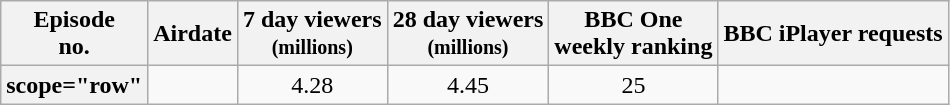<table class="wikitable" style="text-align:center;">
<tr>
<th scope="col">Episode<br>no.</th>
<th scope="col">Airdate</th>
<th scope="col">7 day viewers<br><small>(millions)</small></th>
<th scope="col">28 day viewers<br><small>(millions)</small></th>
<th scope="col">BBC One<br>weekly ranking</th>
<th scope="col">BBC iPlayer requests</th>
</tr>
<tr>
<th>scope="row" </th>
<td></td>
<td>4.28</td>
<td>4.45</td>
<td>25</td>
<td></td>
</tr>
</table>
